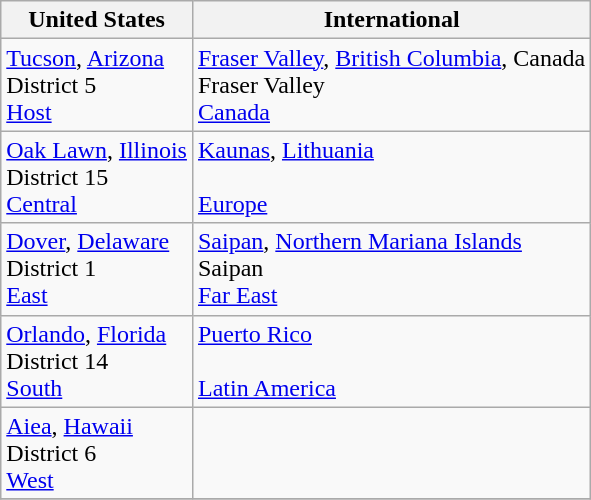<table class="wikitable">
<tr>
<th>United States</th>
<th>International</th>
</tr>
<tr>
<td> <a href='#'>Tucson</a>, <a href='#'>Arizona</a><br>District 5<br><a href='#'>Host</a></td>
<td> <a href='#'>Fraser Valley</a>, <a href='#'>British Columbia</a>, Canada<br>Fraser Valley<br><a href='#'>Canada</a></td>
</tr>
<tr>
<td> <a href='#'>Oak Lawn</a>, <a href='#'>Illinois</a><br>District 15<br><a href='#'>Central</a></td>
<td> <a href='#'>Kaunas</a>, <a href='#'>Lithuania</a><br> <br><a href='#'>Europe</a></td>
</tr>
<tr>
<td> <a href='#'>Dover</a>, <a href='#'>Delaware</a><br>District 1<br><a href='#'>East</a></td>
<td> <a href='#'>Saipan</a>, <a href='#'>Northern Mariana Islands</a><br>Saipan<br><a href='#'>Far East</a></td>
</tr>
<tr>
<td> <a href='#'>Orlando</a>, <a href='#'>Florida</a><br>District 14<br><a href='#'>South</a></td>
<td> <a href='#'>Puerto Rico</a><br> <br><a href='#'>Latin America</a></td>
</tr>
<tr>
<td> <a href='#'>Aiea</a>, <a href='#'>Hawaii</a><br>District 6<br><a href='#'>West</a></td>
<td></td>
</tr>
<tr>
</tr>
</table>
